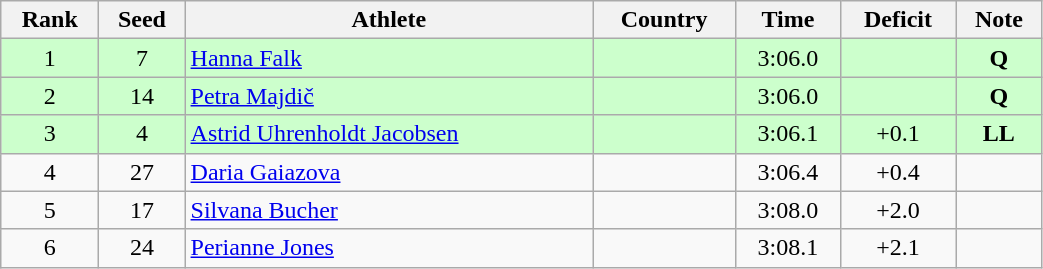<table class="wikitable sortable" style="text-align:center" width=55%>
<tr>
<th>Rank</th>
<th>Seed</th>
<th>Athlete</th>
<th>Country</th>
<th>Time</th>
<th>Deficit</th>
<th>Note</th>
</tr>
<tr bgcolor=ccffcc>
<td>1</td>
<td>7</td>
<td align=left><a href='#'>Hanna Falk</a></td>
<td align=left></td>
<td>3:06.0</td>
<td></td>
<td><strong>Q</strong></td>
</tr>
<tr bgcolor=ccffcc>
<td>2</td>
<td>14</td>
<td align=left><a href='#'>Petra Majdič</a></td>
<td align=left></td>
<td>3:06.0</td>
<td></td>
<td><strong>Q</strong></td>
</tr>
<tr bgcolor=ccffcc>
<td>3</td>
<td>4</td>
<td align=left><a href='#'>Astrid Uhrenholdt Jacobsen</a></td>
<td align=left></td>
<td>3:06.1</td>
<td>+0.1</td>
<td><strong>LL</strong></td>
</tr>
<tr>
<td>4</td>
<td>27</td>
<td align=left><a href='#'>Daria Gaiazova</a></td>
<td align=left></td>
<td>3:06.4</td>
<td>+0.4</td>
<td></td>
</tr>
<tr>
<td>5</td>
<td>17</td>
<td align=left><a href='#'>Silvana Bucher</a></td>
<td align=left></td>
<td>3:08.0</td>
<td>+2.0</td>
<td></td>
</tr>
<tr>
<td>6</td>
<td>24</td>
<td align=left><a href='#'>Perianne Jones</a></td>
<td align=left></td>
<td>3:08.1</td>
<td>+2.1</td>
<td></td>
</tr>
</table>
